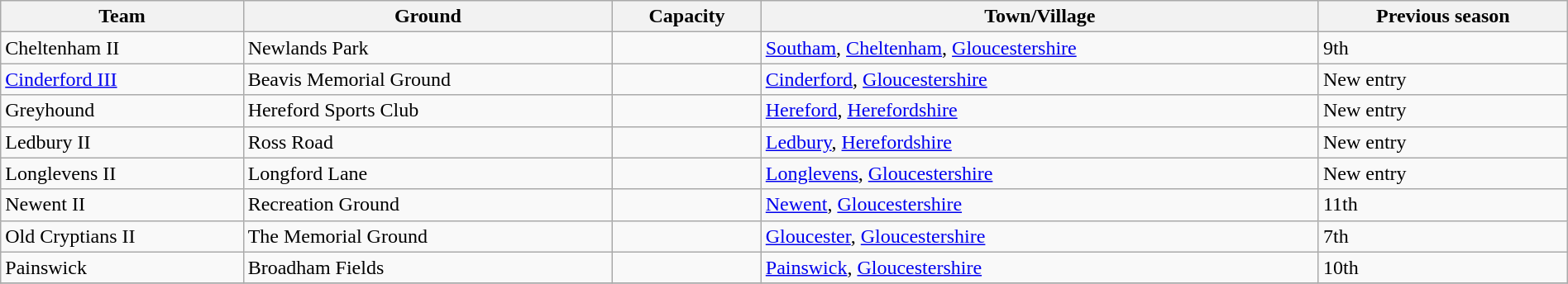<table class="wikitable sortable" width=100%>
<tr>
<th>Team</th>
<th>Ground</th>
<th>Capacity</th>
<th>Town/Village</th>
<th>Previous season</th>
</tr>
<tr>
<td>Cheltenham II</td>
<td>Newlands Park</td>
<td></td>
<td><a href='#'>Southam</a>, <a href='#'>Cheltenham</a>, <a href='#'>Gloucestershire</a></td>
<td>9th</td>
</tr>
<tr>
<td><a href='#'>Cinderford III</a></td>
<td>Beavis Memorial Ground</td>
<td></td>
<td><a href='#'>Cinderford</a>, <a href='#'>Gloucestershire</a></td>
<td>New entry</td>
</tr>
<tr>
<td>Greyhound</td>
<td>Hereford Sports Club</td>
<td></td>
<td><a href='#'>Hereford</a>, <a href='#'>Herefordshire</a></td>
<td>New entry</td>
</tr>
<tr>
<td>Ledbury II</td>
<td>Ross Road</td>
<td></td>
<td><a href='#'>Ledbury</a>, <a href='#'>Herefordshire</a></td>
<td>New entry</td>
</tr>
<tr>
<td>Longlevens II</td>
<td>Longford Lane</td>
<td></td>
<td><a href='#'>Longlevens</a>, <a href='#'>Gloucestershire</a></td>
<td>New entry</td>
</tr>
<tr>
<td>Newent II</td>
<td>Recreation Ground</td>
<td></td>
<td><a href='#'>Newent</a>, <a href='#'>Gloucestershire</a></td>
<td>11th</td>
</tr>
<tr>
<td>Old Cryptians II</td>
<td>The Memorial Ground</td>
<td></td>
<td><a href='#'>Gloucester</a>, <a href='#'>Gloucestershire</a></td>
<td>7th</td>
</tr>
<tr>
<td>Painswick</td>
<td>Broadham Fields</td>
<td></td>
<td><a href='#'>Painswick</a>, <a href='#'>Gloucestershire</a></td>
<td>10th</td>
</tr>
<tr>
</tr>
</table>
